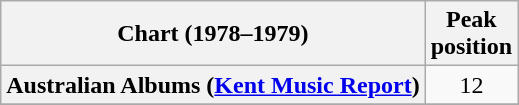<table class="wikitable sortable plainrowheaders" style="text-align:center">
<tr>
<th>Chart (1978–1979)</th>
<th>Peak<br>position</th>
</tr>
<tr>
<th scope="row">Australian Albums (<a href='#'>Kent Music Report</a>)</th>
<td>12</td>
</tr>
<tr>
</tr>
<tr>
</tr>
<tr>
</tr>
<tr>
</tr>
<tr>
</tr>
</table>
